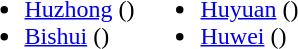<table>
<tr>
<td valign="top"><br><ul><li><a href='#'>Huzhong</a> ()</li><li><a href='#'>Bishui</a> ()</li></ul></td>
<td valign="top"><br><ul><li><a href='#'>Huyuan</a> ()</li><li><a href='#'>Huwei</a> ()</li></ul></td>
</tr>
</table>
